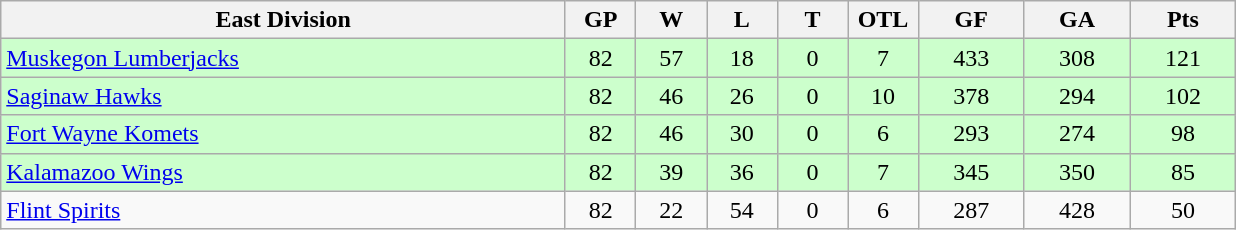<table class="wikitable">
<tr>
<th width="40%">East Division</th>
<th width="5%">GP</th>
<th width="5%">W</th>
<th width="5%">L</th>
<th width="5%">T</th>
<th width="5%">OTL</th>
<th width="7.5%">GF</th>
<th width="7.5%">GA</th>
<th width="7.5%">Pts</th>
</tr>
<tr align="center" bgcolor="#CCFFCC">
<td align="left"><a href='#'>Muskegon Lumberjacks</a></td>
<td>82</td>
<td>57</td>
<td>18</td>
<td>0</td>
<td>7</td>
<td>433</td>
<td>308</td>
<td>121</td>
</tr>
<tr align="center" bgcolor="#CCFFCC">
<td align="left"><a href='#'>Saginaw Hawks</a></td>
<td>82</td>
<td>46</td>
<td>26</td>
<td>0</td>
<td>10</td>
<td>378</td>
<td>294</td>
<td>102</td>
</tr>
<tr align="center" bgcolor="#CCFFCC">
<td align="left"><a href='#'>Fort Wayne Komets</a></td>
<td>82</td>
<td>46</td>
<td>30</td>
<td>0</td>
<td>6</td>
<td>293</td>
<td>274</td>
<td>98</td>
</tr>
<tr align="center" bgcolor="#CCFFCC">
<td align="left"><a href='#'>Kalamazoo Wings</a></td>
<td>82</td>
<td>39</td>
<td>36</td>
<td>0</td>
<td>7</td>
<td>345</td>
<td>350</td>
<td>85</td>
</tr>
<tr align="center">
<td align="left"><a href='#'>Flint Spirits</a></td>
<td>82</td>
<td>22</td>
<td>54</td>
<td>0</td>
<td>6</td>
<td>287</td>
<td>428</td>
<td>50</td>
</tr>
</table>
